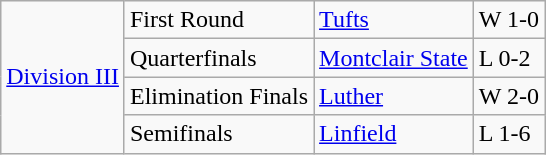<table class="wikitable">
<tr>
<td rowspan="4"><a href='#'>Division III</a></td>
<td>First Round</td>
<td><a href='#'>Tufts</a></td>
<td>W 1-0</td>
</tr>
<tr>
<td>Quarterfinals</td>
<td><a href='#'>Montclair State</a></td>
<td>L 0-2</td>
</tr>
<tr>
<td>Elimination Finals</td>
<td><a href='#'>Luther</a></td>
<td>W 2-0</td>
</tr>
<tr>
<td>Semifinals</td>
<td><a href='#'>Linfield</a></td>
<td>L 1-6</td>
</tr>
</table>
